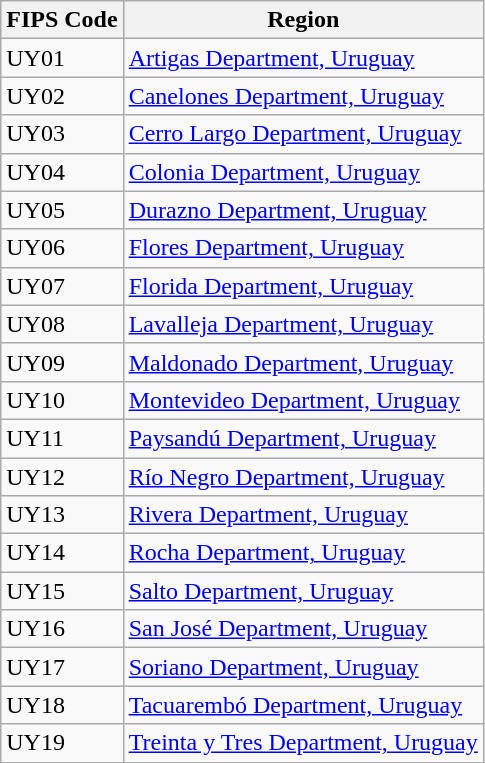<table class="wikitable">
<tr>
<th>FIPS Code</th>
<th>Region</th>
</tr>
<tr>
<td>UY01</td>
<td><a href='#'>Artigas Department, Uruguay</a></td>
</tr>
<tr>
<td>UY02</td>
<td><a href='#'>Canelones Department, Uruguay</a></td>
</tr>
<tr>
<td>UY03</td>
<td><a href='#'>Cerro Largo Department, Uruguay</a></td>
</tr>
<tr>
<td>UY04</td>
<td><a href='#'>Colonia Department, Uruguay</a></td>
</tr>
<tr>
<td>UY05</td>
<td><a href='#'>Durazno Department, Uruguay</a></td>
</tr>
<tr>
<td>UY06</td>
<td><a href='#'>Flores Department, Uruguay</a></td>
</tr>
<tr>
<td>UY07</td>
<td><a href='#'>Florida Department, Uruguay</a></td>
</tr>
<tr>
<td>UY08</td>
<td><a href='#'>Lavalleja Department, Uruguay</a></td>
</tr>
<tr>
<td>UY09</td>
<td><a href='#'>Maldonado Department, Uruguay</a></td>
</tr>
<tr>
<td>UY10</td>
<td><a href='#'>Montevideo Department, Uruguay</a></td>
</tr>
<tr>
<td>UY11</td>
<td><a href='#'>Paysandú Department, Uruguay</a></td>
</tr>
<tr>
<td>UY12</td>
<td><a href='#'>Río Negro Department, Uruguay</a></td>
</tr>
<tr>
<td>UY13</td>
<td><a href='#'>Rivera Department, Uruguay</a></td>
</tr>
<tr>
<td>UY14</td>
<td><a href='#'>Rocha Department, Uruguay</a></td>
</tr>
<tr>
<td>UY15</td>
<td><a href='#'>Salto Department, Uruguay</a></td>
</tr>
<tr>
<td>UY16</td>
<td><a href='#'>San José Department, Uruguay</a></td>
</tr>
<tr>
<td>UY17</td>
<td><a href='#'>Soriano Department, Uruguay</a></td>
</tr>
<tr>
<td>UY18</td>
<td><a href='#'>Tacuarembó Department, Uruguay</a></td>
</tr>
<tr>
<td>UY19</td>
<td><a href='#'>Treinta y Tres Department, Uruguay</a></td>
</tr>
</table>
